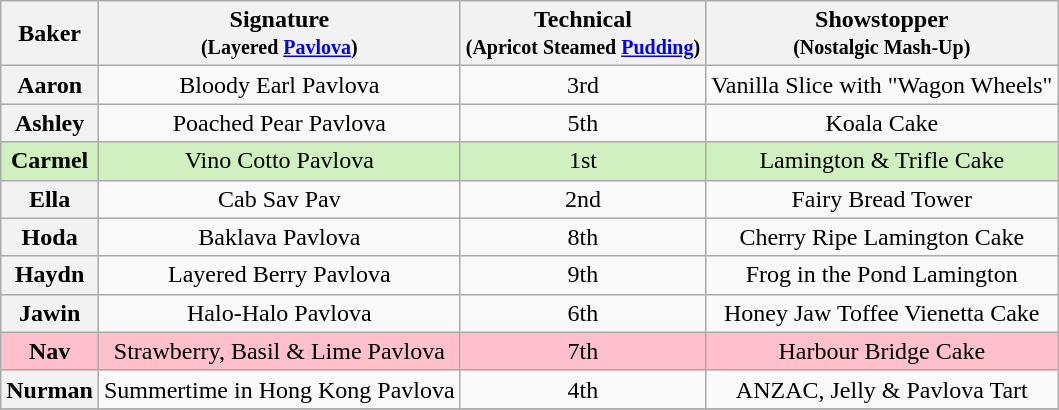<table class="wikitable sortable" style="text-align:center">
<tr>
<th>Baker</th>
<th class="unsortable">Signature<br><small>(Layered <a href='#'>Pavlova</a>)</small></th>
<th>Technical<br><small>(Apricot Steamed <a href='#'>Pudding</a>)</small></th>
<th class="unsortable">Showstopper<br><small>(Nostalgic Mash-Up)</small></th>
</tr>
<tr>
<th>Aaron</th>
<td>Bloody Earl Pavlova</td>
<td>3rd</td>
<td>Vanilla Slice with "Wagon Wheels"</td>
</tr>
<tr>
<th>Ashley</th>
<td>Poached Pear Pavlova</td>
<td>5th</td>
<td>Koala Cake</td>
</tr>
<tr style="background:#d0f0c0;">
<th style="background:#d0f0c0;">Carmel</th>
<td>Vino Cotto Pavlova</td>
<td>1st</td>
<td>Lamington & Trifle Cake</td>
</tr>
<tr>
<th>Ella</th>
<td>Cab Sav Pav</td>
<td>2nd</td>
<td>Fairy Bread Tower</td>
</tr>
<tr>
<th>Hoda</th>
<td>Baklava Pavlova</td>
<td>8th</td>
<td>Cherry Ripe Lamington Cake</td>
</tr>
<tr>
<th>Haydn</th>
<td>Layered Berry Pavlova</td>
<td>9th</td>
<td>Frog in the Pond Lamington</td>
</tr>
<tr>
<th>Jawin</th>
<td>Halo-Halo Pavlova</td>
<td>6th</td>
<td>Honey Jaw Toffee Vienetta Cake</td>
</tr>
<tr style="background:Pink;">
<th style="background:Pink;">Nav</th>
<td>Strawberry, Basil & Lime Pavlova</td>
<td>7th</td>
<td>Harbour Bridge Cake</td>
</tr>
<tr>
<th>Nurman</th>
<td>Summertime in Hong Kong Pavlova</td>
<td>4th</td>
<td>ANZAC, Jelly & Pavlova Tart</td>
</tr>
<tr>
</tr>
</table>
